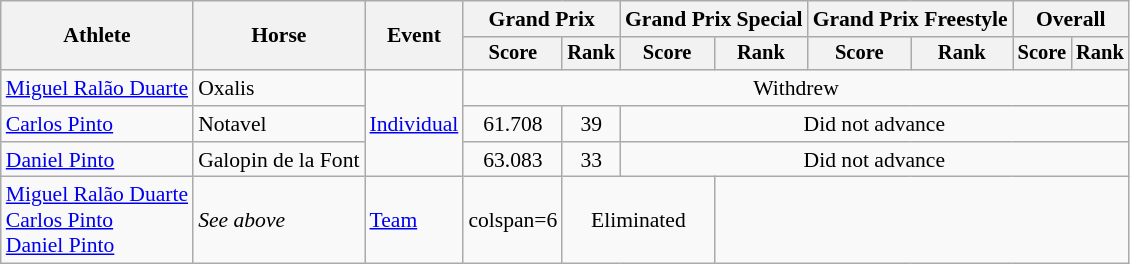<table class=wikitable style="font-size:90%">
<tr>
<th rowspan="2">Athlete</th>
<th rowspan="2">Horse</th>
<th rowspan="2">Event</th>
<th colspan="2">Grand Prix</th>
<th colspan="2">Grand Prix Special</th>
<th colspan="2">Grand Prix Freestyle</th>
<th colspan="2">Overall</th>
</tr>
<tr style="font-size:95%">
<th>Score</th>
<th>Rank</th>
<th>Score</th>
<th>Rank</th>
<th>Score</th>
<th>Rank</th>
<th>Score</th>
<th>Rank</th>
</tr>
<tr align=center>
<td align=left><a href='#'>Miguel Ralão Duarte</a></td>
<td align=left>Oxalis</td>
<td align=left rowspan=3><a href='#'>Individual</a></td>
<td colspan=8>Withdrew</td>
</tr>
<tr align=center>
<td align=left><a href='#'>Carlos Pinto</a></td>
<td align=left>Notavel</td>
<td>61.708</td>
<td>39</td>
<td colspan=6>Did not advance</td>
</tr>
<tr align=center>
<td align=left><a href='#'>Daniel Pinto</a></td>
<td align=left>Galopin de la Font</td>
<td>63.083</td>
<td>33</td>
<td colspan=6>Did not advance</td>
</tr>
<tr align=center>
<td align=left><a href='#'>Miguel Ralão Duarte</a><br><a href='#'>Carlos Pinto</a><br><a href='#'>Daniel Pinto</a></td>
<td align=left><em>See above</em></td>
<td align=left><a href='#'>Team</a></td>
<td>colspan=6 </td>
<td colspan=2>Eliminated</td>
</tr>
</table>
